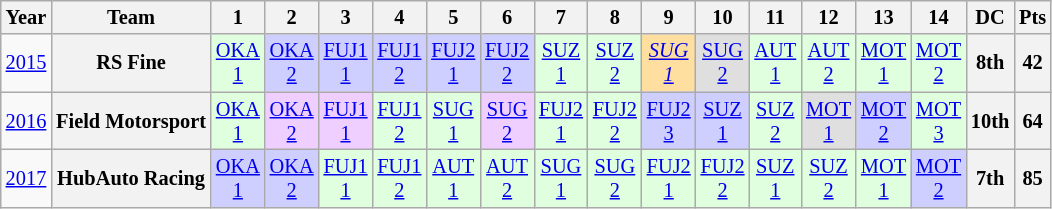<table class="wikitable" style="text-align:center; font-size:85%">
<tr>
<th>Year</th>
<th>Team</th>
<th>1</th>
<th>2</th>
<th>3</th>
<th>4</th>
<th>5</th>
<th>6</th>
<th>7</th>
<th>8</th>
<th>9</th>
<th>10</th>
<th>11</th>
<th>12</th>
<th>13</th>
<th>14</th>
<th>DC</th>
<th>Pts</th>
</tr>
<tr>
<td><a href='#'>2015</a></td>
<th nowrap>RS Fine</th>
<td style="background:#DFFFDF"><a href='#'>OKA<br>1</a><br></td>
<td style="background:#CFCFFF"><a href='#'>OKA<br>2</a><br></td>
<td style="background:#CFCFFF"><a href='#'>FUJ1<br>1</a><br></td>
<td style="background:#CFCFFF"><a href='#'>FUJ1<br>2</a><br></td>
<td style="background:#CFCFFF"><a href='#'>FUJ2<br>1</a><br></td>
<td style="background:#CFCFFF"><a href='#'>FUJ2<br>2</a><br></td>
<td style="background:#DFFFDF"><a href='#'>SUZ<br>1</a><br></td>
<td style="background:#DFFFDF"><a href='#'>SUZ<br>2</a><br></td>
<td style="background:#FFDF9F"><em><a href='#'>SUG<br>1</a><br></em></td>
<td style="background:#DFDFDF"><a href='#'>SUG<br>2</a><br></td>
<td style="background:#DFFFDF"><a href='#'>AUT<br>1</a><br></td>
<td style="background:#DFFFDF"><a href='#'>AUT<br>2</a><br></td>
<td style="background:#DFFFDF"><a href='#'>MOT<br>1</a><br></td>
<td style="background:#DFFFDF"><a href='#'>MOT<br>2</a><br></td>
<th>8th</th>
<th>42</th>
</tr>
<tr>
<td><a href='#'>2016</a></td>
<th nowrap>Field Motorsport</th>
<td style="background:#DFFFDF"><a href='#'>OKA<br>1</a><br></td>
<td style="background:#EFCFFF"><a href='#'>OKA<br>2</a><br></td>
<td style="background:#EFCFFF"><a href='#'>FUJ1<br>1</a><br></td>
<td style="background:#DFFFDF"><a href='#'>FUJ1<br>2</a><br></td>
<td style="background:#DFFFDF"><a href='#'>SUG<br>1</a><br></td>
<td style="background:#EFCFFF"><a href='#'>SUG<br>2</a><br></td>
<td style="background:#DFFFDF"><a href='#'>FUJ2<br>1</a><br></td>
<td style="background:#DFFFDF"><a href='#'>FUJ2<br>2</a><br></td>
<td style="background:#CFCFFF"><a href='#'>FUJ2<br>3</a><br></td>
<td style="background:#CFCFFF"><a href='#'>SUZ<br>1</a><br></td>
<td style="background:#DFFFDF"><a href='#'>SUZ<br>2</a><br></td>
<td style="background:#DFDFDF"><a href='#'>MOT<br>1</a><br></td>
<td style="background:#CFCFFF"><a href='#'>MOT<br>2</a><br></td>
<td style="background:#DFFFDF"><a href='#'>MOT<br>3</a><br></td>
<th>10th</th>
<th>64</th>
</tr>
<tr>
<td><a href='#'>2017</a></td>
<th nowrap>HubAuto Racing</th>
<td style="background:#CFCFFF"><a href='#'>OKA<br>1</a><br></td>
<td style="background:#CFCFFF"><a href='#'>OKA<br>2</a><br></td>
<td style="background:#DFFFDF"><a href='#'>FUJ1<br>1</a><br></td>
<td style="background:#DFFFDF"><a href='#'>FUJ1<br>2</a><br></td>
<td style="background:#DFFFDF"><a href='#'>AUT<br>1</a><br></td>
<td style="background:#DFFFDF"><a href='#'>AUT<br>2</a><br></td>
<td style="background:#DFFFDF"><a href='#'>SUG<br>1</a><br></td>
<td style="background:#DFFFDF"><a href='#'>SUG<br>2</a><br></td>
<td style="background:#DFFFDF"><a href='#'>FUJ2<br>1</a><br></td>
<td style="background:#DFFFDF"><a href='#'>FUJ2<br>2</a><br></td>
<td style="background:#DFFFDF"><a href='#'>SUZ<br>1</a><br></td>
<td style="background:#DFFFDF"><a href='#'>SUZ<br>2</a><br></td>
<td style="background:#DFFFDF"><a href='#'>MOT<br>1</a><br></td>
<td style="background:#CFCFFF"><a href='#'>MOT<br>2</a><br></td>
<th>7th</th>
<th>85</th>
</tr>
</table>
